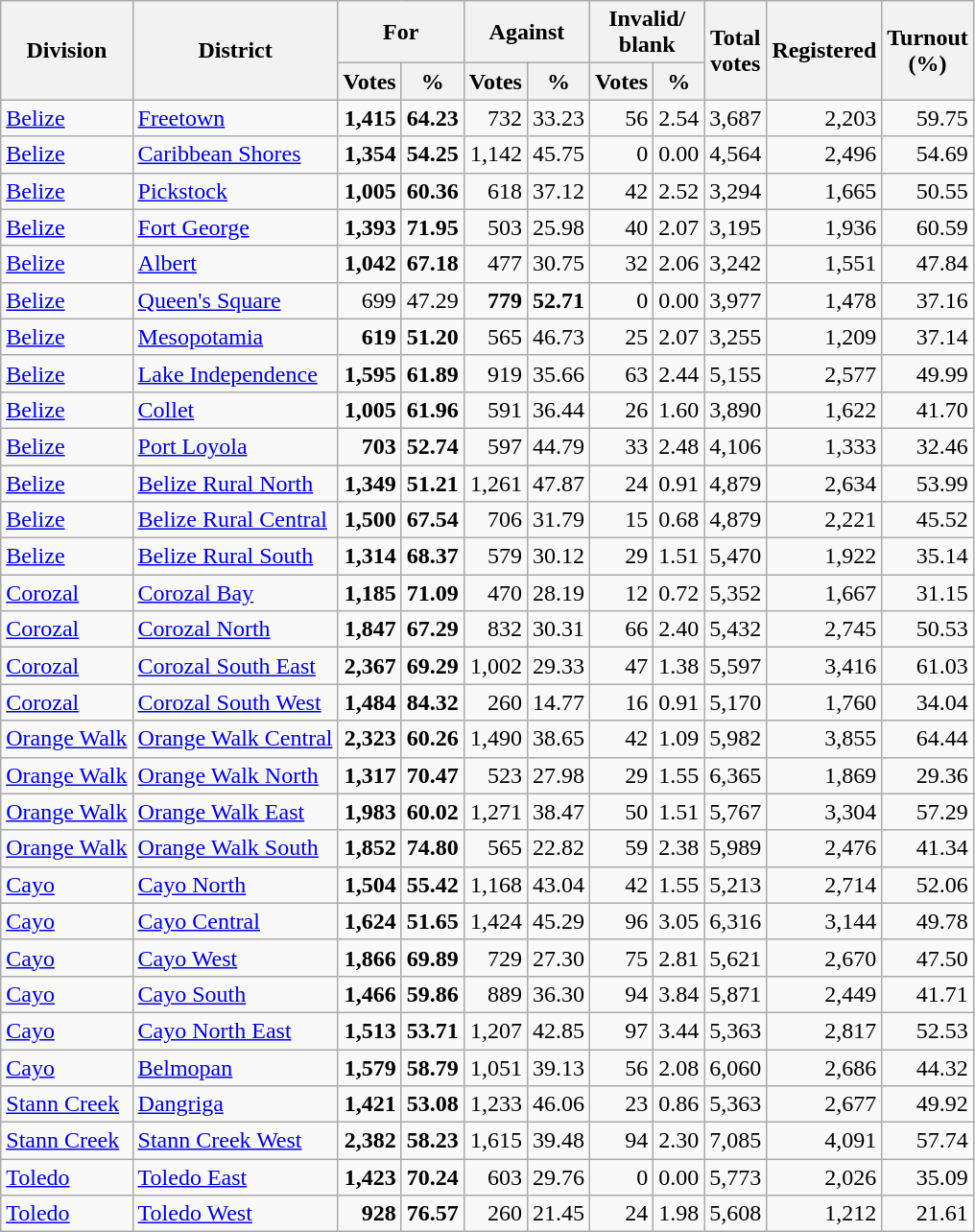<table class="wikitable sortable" style=text-align:right>
<tr>
<th rowspan=2>Division</th>
<th rowspan=2>District</th>
<th colspan=2>For</th>
<th colspan=2>Against</th>
<th colspan=2>Invalid/<br>blank</th>
<th rowspan=2>Total<br>votes</th>
<th rowspan=2>Registered</th>
<th rowspan=2>Turnout<br>(%)</th>
</tr>
<tr>
<th>Votes</th>
<th>%</th>
<th>Votes</th>
<th>%</th>
<th>Votes</th>
<th>%</th>
</tr>
<tr>
<td align=left><a href='#'>Belize</a></td>
<td align=left><a href='#'>Freetown</a></td>
<td><strong>1,415</strong></td>
<td><strong>64.23</strong></td>
<td>732</td>
<td>33.23</td>
<td>56</td>
<td>2.54</td>
<td>3,687</td>
<td>2,203</td>
<td>59.75</td>
</tr>
<tr>
<td align=left><a href='#'>Belize</a></td>
<td align=left><a href='#'>Caribbean Shores</a></td>
<td><strong>1,354</strong></td>
<td><strong>54.25</strong></td>
<td>1,142</td>
<td>45.75</td>
<td>0</td>
<td>0.00</td>
<td>4,564</td>
<td>2,496</td>
<td>54.69</td>
</tr>
<tr>
<td align=left><a href='#'>Belize</a></td>
<td align=left><a href='#'>Pickstock</a></td>
<td><strong>1,005</strong></td>
<td><strong>60.36</strong></td>
<td>618</td>
<td>37.12</td>
<td>42</td>
<td>2.52</td>
<td>3,294</td>
<td>1,665</td>
<td>50.55</td>
</tr>
<tr>
<td align=left><a href='#'>Belize</a></td>
<td align=left><a href='#'>Fort George</a></td>
<td><strong>1,393</strong></td>
<td><strong>71.95</strong></td>
<td>503</td>
<td>25.98</td>
<td>40</td>
<td>2.07</td>
<td>3,195</td>
<td>1,936</td>
<td>60.59</td>
</tr>
<tr>
<td align=left><a href='#'>Belize</a></td>
<td align=left><a href='#'>Albert</a></td>
<td><strong>1,042</strong></td>
<td><strong>67.18</strong></td>
<td>477</td>
<td>30.75</td>
<td>32</td>
<td>2.06</td>
<td>3,242</td>
<td>1,551</td>
<td>47.84</td>
</tr>
<tr>
<td align=left><a href='#'>Belize</a></td>
<td align=left><a href='#'>Queen's Square</a></td>
<td>699</td>
<td>47.29</td>
<td><strong>779</strong></td>
<td><strong>52.71</strong></td>
<td>0</td>
<td>0.00</td>
<td>3,977</td>
<td>1,478</td>
<td>37.16</td>
</tr>
<tr>
<td align=left><a href='#'>Belize</a></td>
<td align=left><a href='#'>Mesopotamia</a></td>
<td><strong>619</strong></td>
<td><strong>51.20</strong></td>
<td>565</td>
<td>46.73</td>
<td>25</td>
<td>2.07</td>
<td>3,255</td>
<td>1,209</td>
<td>37.14</td>
</tr>
<tr>
<td align=left><a href='#'>Belize</a></td>
<td align=left><a href='#'>Lake Independence</a></td>
<td><strong>1,595</strong></td>
<td><strong>61.89</strong></td>
<td>919</td>
<td>35.66</td>
<td>63</td>
<td>2.44</td>
<td>5,155</td>
<td>2,577</td>
<td>49.99</td>
</tr>
<tr>
<td align=left><a href='#'>Belize</a></td>
<td align=left><a href='#'>Collet</a></td>
<td><strong>1,005</strong></td>
<td><strong>61.96</strong></td>
<td>591</td>
<td>36.44</td>
<td>26</td>
<td>1.60</td>
<td>3,890</td>
<td>1,622</td>
<td>41.70</td>
</tr>
<tr>
<td align=left><a href='#'>Belize</a></td>
<td align=left><a href='#'>Port Loyola</a></td>
<td><strong>703</strong></td>
<td><strong>52.74</strong></td>
<td>597</td>
<td>44.79</td>
<td>33</td>
<td>2.48</td>
<td>4,106</td>
<td>1,333</td>
<td>32.46</td>
</tr>
<tr>
<td align=left><a href='#'>Belize</a></td>
<td align=left><a href='#'>Belize Rural North</a></td>
<td><strong>1,349</strong></td>
<td><strong>51.21</strong></td>
<td>1,261</td>
<td>47.87</td>
<td>24</td>
<td>0.91</td>
<td>4,879</td>
<td>2,634</td>
<td>53.99</td>
</tr>
<tr>
<td align=left><a href='#'>Belize</a></td>
<td align=left><a href='#'>Belize Rural Central</a></td>
<td><strong>1,500</strong></td>
<td><strong>67.54</strong></td>
<td>706</td>
<td>31.79</td>
<td>15</td>
<td>0.68</td>
<td>4,879</td>
<td>2,221</td>
<td>45.52</td>
</tr>
<tr>
<td align=left><a href='#'>Belize</a></td>
<td align=left><a href='#'>Belize Rural South</a></td>
<td><strong>1,314</strong></td>
<td><strong>68.37</strong></td>
<td>579</td>
<td>30.12</td>
<td>29</td>
<td>1.51</td>
<td>5,470</td>
<td>1,922</td>
<td>35.14</td>
</tr>
<tr>
<td align=left><a href='#'>Corozal</a></td>
<td align=left><a href='#'>Corozal Bay</a></td>
<td><strong>1,185</strong></td>
<td><strong>71.09</strong></td>
<td>470</td>
<td>28.19</td>
<td>12</td>
<td>0.72</td>
<td>5,352</td>
<td>1,667</td>
<td>31.15</td>
</tr>
<tr>
<td align=left><a href='#'>Corozal</a></td>
<td align=left><a href='#'>Corozal North</a></td>
<td><strong>1,847</strong></td>
<td><strong>67.29</strong></td>
<td>832</td>
<td>30.31</td>
<td>66</td>
<td>2.40</td>
<td>5,432</td>
<td>2,745</td>
<td>50.53</td>
</tr>
<tr>
<td align=left><a href='#'>Corozal</a></td>
<td align=left><a href='#'>Corozal South East</a></td>
<td><strong>2,367</strong></td>
<td><strong>69.29</strong></td>
<td>1,002</td>
<td>29.33</td>
<td>47</td>
<td>1.38</td>
<td>5,597</td>
<td>3,416</td>
<td>61.03</td>
</tr>
<tr>
<td align=left><a href='#'>Corozal</a></td>
<td align=left><a href='#'>Corozal South West</a></td>
<td><strong>1,484</strong></td>
<td><strong>84.32</strong></td>
<td>260</td>
<td>14.77</td>
<td>16</td>
<td>0.91</td>
<td>5,170</td>
<td>1,760</td>
<td>34.04</td>
</tr>
<tr>
<td align=left><a href='#'>Orange Walk</a></td>
<td align=left><a href='#'>Orange Walk Central</a></td>
<td><strong>2,323</strong></td>
<td><strong>60.26</strong></td>
<td>1,490</td>
<td>38.65</td>
<td>42</td>
<td>1.09</td>
<td>5,982</td>
<td>3,855</td>
<td>64.44</td>
</tr>
<tr>
<td align=left><a href='#'>Orange Walk</a></td>
<td align=left><a href='#'>Orange Walk North</a></td>
<td><strong>1,317</strong></td>
<td><strong>70.47</strong></td>
<td>523</td>
<td>27.98</td>
<td>29</td>
<td>1.55</td>
<td>6,365</td>
<td>1,869</td>
<td>29.36</td>
</tr>
<tr>
<td align=left><a href='#'>Orange Walk</a></td>
<td align=left><a href='#'>Orange Walk East</a></td>
<td><strong>1,983</strong></td>
<td><strong>60.02</strong></td>
<td>1,271</td>
<td>38.47</td>
<td>50</td>
<td>1.51</td>
<td>5,767</td>
<td>3,304</td>
<td>57.29</td>
</tr>
<tr>
<td align=left><a href='#'>Orange Walk</a></td>
<td align=left><a href='#'>Orange Walk South</a></td>
<td><strong>1,852</strong></td>
<td><strong>74.80</strong></td>
<td>565</td>
<td>22.82</td>
<td>59</td>
<td>2.38</td>
<td>5,989</td>
<td>2,476</td>
<td>41.34</td>
</tr>
<tr>
<td align=left><a href='#'>Cayo</a></td>
<td align=left><a href='#'>Cayo North</a></td>
<td><strong>1,504</strong></td>
<td><strong>55.42</strong></td>
<td>1,168</td>
<td>43.04</td>
<td>42</td>
<td>1.55</td>
<td>5,213</td>
<td>2,714</td>
<td>52.06</td>
</tr>
<tr>
<td align=left><a href='#'>Cayo</a></td>
<td align=left><a href='#'>Cayo Central</a></td>
<td><strong>1,624</strong></td>
<td><strong>51.65</strong></td>
<td>1,424</td>
<td>45.29</td>
<td>96</td>
<td>3.05</td>
<td>6,316</td>
<td>3,144</td>
<td>49.78</td>
</tr>
<tr>
<td align=left><a href='#'>Cayo</a></td>
<td align=left><a href='#'>Cayo West</a></td>
<td><strong>1,866</strong></td>
<td><strong>69.89</strong></td>
<td>729</td>
<td>27.30</td>
<td>75</td>
<td>2.81</td>
<td>5,621</td>
<td>2,670</td>
<td>47.50</td>
</tr>
<tr>
<td align=left><a href='#'>Cayo</a></td>
<td align=left><a href='#'>Cayo South</a></td>
<td><strong>1,466</strong></td>
<td><strong>59.86</strong></td>
<td>889</td>
<td>36.30</td>
<td>94</td>
<td>3.84</td>
<td>5,871</td>
<td>2,449</td>
<td>41.71</td>
</tr>
<tr>
<td align=left><a href='#'>Cayo</a></td>
<td align=left><a href='#'>Cayo North East</a></td>
<td><strong>1,513</strong></td>
<td><strong>53.71</strong></td>
<td>1,207</td>
<td>42.85</td>
<td>97</td>
<td>3.44</td>
<td>5,363</td>
<td>2,817</td>
<td>52.53</td>
</tr>
<tr>
<td align=left><a href='#'>Cayo</a></td>
<td align=left><a href='#'>Belmopan</a></td>
<td><strong>1,579</strong></td>
<td><strong>58.79</strong></td>
<td>1,051</td>
<td>39.13</td>
<td>56</td>
<td>2.08</td>
<td>6,060</td>
<td>2,686</td>
<td>44.32</td>
</tr>
<tr>
<td align=left><a href='#'>Stann Creek</a></td>
<td align=left><a href='#'>Dangriga</a></td>
<td><strong>1,421</strong></td>
<td><strong>53.08</strong></td>
<td>1,233</td>
<td>46.06</td>
<td>23</td>
<td>0.86</td>
<td>5,363</td>
<td>2,677</td>
<td>49.92</td>
</tr>
<tr>
<td align=left><a href='#'>Stann Creek</a></td>
<td align=left><a href='#'>Stann Creek West</a></td>
<td><strong>2,382</strong></td>
<td><strong>58.23</strong></td>
<td>1,615</td>
<td>39.48</td>
<td>94</td>
<td>2.30</td>
<td>7,085</td>
<td>4,091</td>
<td>57.74</td>
</tr>
<tr>
<td align=left><a href='#'>Toledo</a></td>
<td align=left><a href='#'>Toledo East</a></td>
<td><strong>1,423</strong></td>
<td><strong>70.24</strong></td>
<td>603</td>
<td>29.76</td>
<td>0</td>
<td>0.00</td>
<td>5,773</td>
<td>2,026</td>
<td>35.09</td>
</tr>
<tr>
<td align=left><a href='#'>Toledo</a></td>
<td align=left><a href='#'>Toledo West</a></td>
<td><strong>928</strong></td>
<td><strong>76.57</strong></td>
<td>260</td>
<td>21.45</td>
<td>24</td>
<td>1.98</td>
<td>5,608</td>
<td>1,212</td>
<td>21.61</td>
</tr>
</table>
